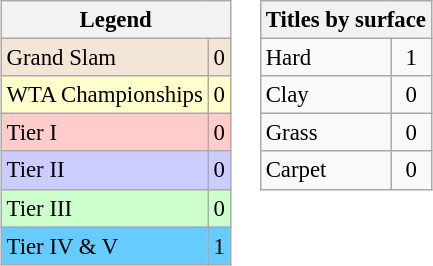<table>
<tr valign=top>
<td><br><table class=wikitable style="font-size:95%">
<tr>
<th colspan=2>Legend</th>
</tr>
<tr style="background:#f3e6d7;">
<td>Grand Slam</td>
<td align="center">0</td>
</tr>
<tr style="background:#ffc;">
<td>WTA Championships</td>
<td align="center">0</td>
</tr>
<tr style="background:#fcc;">
<td>Tier I</td>
<td align="center">0</td>
</tr>
<tr style="background:#ccf;">
<td>Tier II</td>
<td align="center">0</td>
</tr>
<tr style="background:#cfc;">
<td>Tier III</td>
<td align="center">0</td>
</tr>
<tr style="background:#6cf;">
<td>Tier IV & V</td>
<td align="center">1</td>
</tr>
</table>
</td>
<td><br><table class="wikitable" style="font-size:95%">
<tr>
<th colspan=2>Titles by surface</th>
</tr>
<tr>
<td>Hard</td>
<td align="center">1</td>
</tr>
<tr>
<td>Clay</td>
<td align="center">0</td>
</tr>
<tr>
<td>Grass</td>
<td align="center">0</td>
</tr>
<tr>
<td>Carpet</td>
<td align="center">0</td>
</tr>
</table>
</td>
</tr>
</table>
